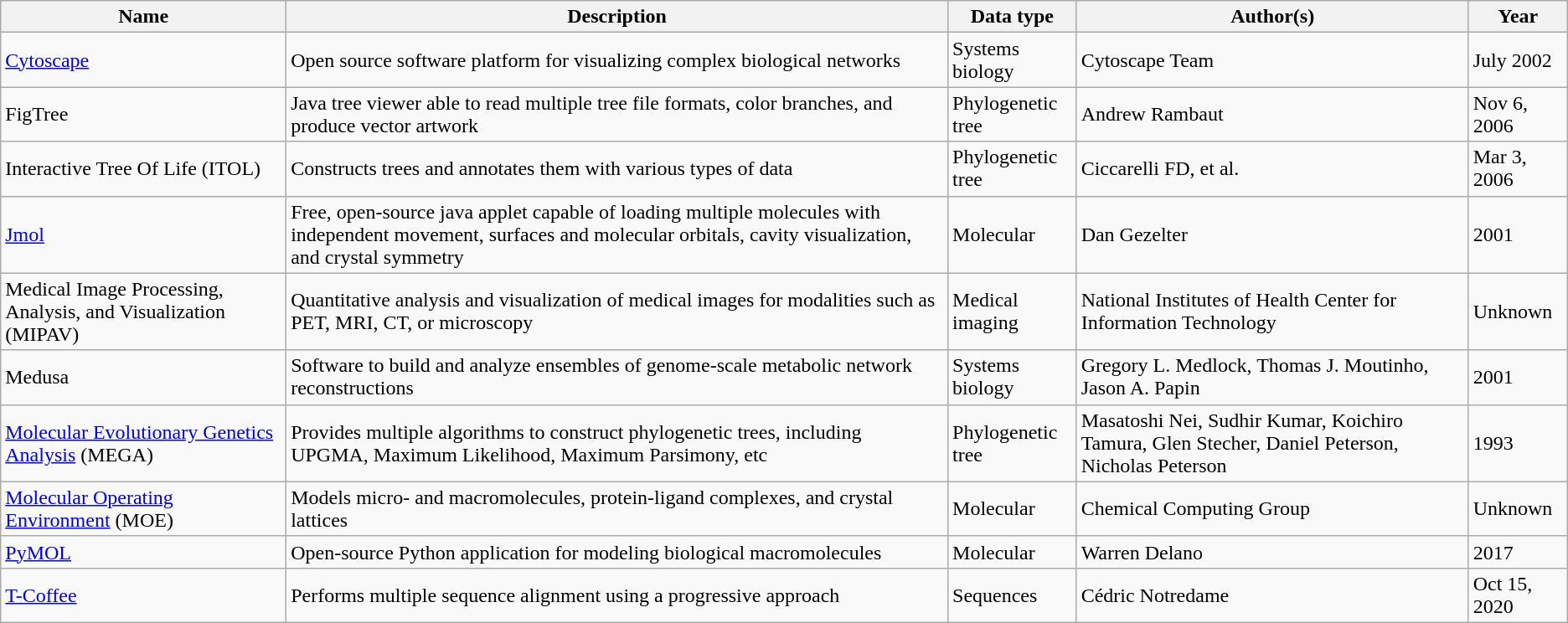<table class="wikitable sortable">
<tr>
<th>Name</th>
<th>Description</th>
<th>Data type</th>
<th>Author(s)</th>
<th>Year</th>
</tr>
<tr>
<td><a href='#'>Cytoscape</a></td>
<td>Open source software platform for visualizing complex biological networks</td>
<td>Systems biology</td>
<td>Cytoscape Team</td>
<td>July 2002</td>
</tr>
<tr>
<td>FigTree</td>
<td>Java tree viewer able to read multiple tree file formats, color branches, and produce vector artwork</td>
<td>Phylogenetic tree</td>
<td>Andrew Rambaut</td>
<td>Nov 6, 2006</td>
</tr>
<tr>
<td>Interactive Tree Of Life (ITOL)</td>
<td>Constructs trees and annotates them with various types of data</td>
<td>Phylogenetic tree</td>
<td>Ciccarelli FD, et al. </td>
<td>Mar 3, 2006</td>
</tr>
<tr>
<td><a href='#'>Jmol</a></td>
<td>Free, open-source java applet capable of loading multiple molecules with independent movement, surfaces and molecular orbitals, cavity visualization, and crystal symmetry</td>
<td>Molecular</td>
<td>Dan Gezelter</td>
<td>2001</td>
</tr>
<tr>
<td>Medical Image Processing, Analysis, and Visualization (MIPAV)</td>
<td>Quantitative analysis and visualization of medical images for modalities such as PET, MRI, CT, or microscopy</td>
<td>Medical imaging</td>
<td>National Institutes of Health Center for Information Technology</td>
<td>Unknown</td>
</tr>
<tr>
<td>Medusa</td>
<td>Software to build and analyze ensembles of genome-scale metabolic network reconstructions</td>
<td>Systems biology</td>
<td>Gregory L. Medlock, Thomas J. Moutinho, Jason A. Papin</td>
<td>2001</td>
</tr>
<tr>
<td><a href='#'>Molecular Evolutionary Genetics Analysis</a> (MEGA)</td>
<td>Provides multiple algorithms to construct phylogenetic trees, including UPGMA, Maximum Likelihood, Maximum Parsimony, etc</td>
<td>Phylogenetic tree</td>
<td>Masatoshi Nei, Sudhir Kumar, Koichiro Tamura, Glen Stecher, Daniel Peterson, Nicholas Peterson</td>
<td>1993</td>
</tr>
<tr>
<td><a href='#'>Molecular Operating Environment</a> (MOE)</td>
<td>Models micro- and macromolecules, protein-ligand complexes, and crystal lattices</td>
<td>Molecular</td>
<td>Chemical Computing Group</td>
<td>Unknown</td>
</tr>
<tr>
<td><a href='#'>PyMOL</a></td>
<td>Open-source Python application for modeling biological macromolecules</td>
<td>Molecular</td>
<td>Warren Delano</td>
<td>2017</td>
</tr>
<tr>
<td><a href='#'>T-Coffee</a></td>
<td>Performs multiple sequence alignment using a progressive approach</td>
<td>Sequences</td>
<td>Cédric Notredame</td>
<td>Oct 15, 2020</td>
</tr>
</table>
